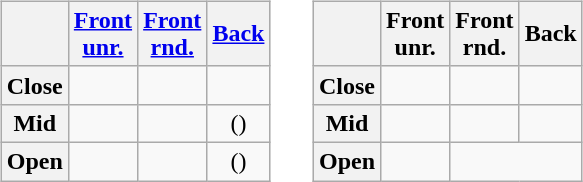<table>
<tr>
<td><br><table class="wikitable" style="text-align: center">
<tr>
<th></th>
<th><a href='#'>Front</a><br><a href='#'>unr.</a></th>
<th><a href='#'>Front</a><br><a href='#'>rnd.</a></th>
<th><a href='#'>Back</a></th>
</tr>
<tr>
<th> Close</th>
<td></td>
<td></td>
<td></td>
</tr>
<tr>
<th> Mid</th>
<td></td>
<td></td>
<td>()</td>
</tr>
<tr>
<th> Open</th>
<td></td>
<td></td>
<td> ()</td>
</tr>
</table>
</td>
<td> </td>
<td><br><table class="wikitable" style="text-align: center">
<tr>
<th></th>
<th>Front<br>unr.</th>
<th>Front<br>rnd.</th>
<th>Back</th>
</tr>
<tr>
<th> Close</th>
<td></td>
<td></td>
<td></td>
</tr>
<tr>
<th> Mid</th>
<td></td>
<td></td>
<td></td>
</tr>
<tr>
<th> Open</th>
<td></td>
<td colspan=2></td>
</tr>
</table>
</td>
</tr>
</table>
